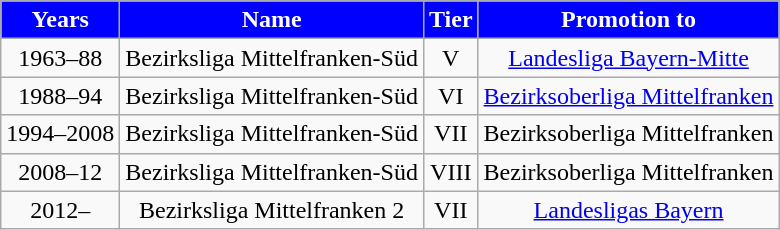<table class="wikitable">
<tr align="center" style="background: blue; color: white">
<td><strong>Years</strong></td>
<td><strong>Name</strong></td>
<td><strong>Tier</strong></td>
<td><strong>Promotion to</strong></td>
</tr>
<tr align="center">
<td>1963–88</td>
<td>Bezirksliga Mittelfranken-Süd</td>
<td>V</td>
<td><a href='#'>Landesliga Bayern-Mitte</a></td>
</tr>
<tr align="center">
<td>1988–94</td>
<td>Bezirksliga Mittelfranken-Süd</td>
<td>VI</td>
<td><a href='#'>Bezirksoberliga Mittelfranken</a></td>
</tr>
<tr align="center">
<td>1994–2008</td>
<td>Bezirksliga Mittelfranken-Süd</td>
<td>VII</td>
<td>Bezirksoberliga Mittelfranken</td>
</tr>
<tr align="center">
<td>2008–12</td>
<td>Bezirksliga Mittelfranken-Süd</td>
<td>VIII</td>
<td>Bezirksoberliga Mittelfranken</td>
</tr>
<tr align="center">
<td>2012–</td>
<td>Bezirksliga Mittelfranken 2</td>
<td>VII</td>
<td><a href='#'>Landesligas Bayern</a></td>
</tr>
</table>
